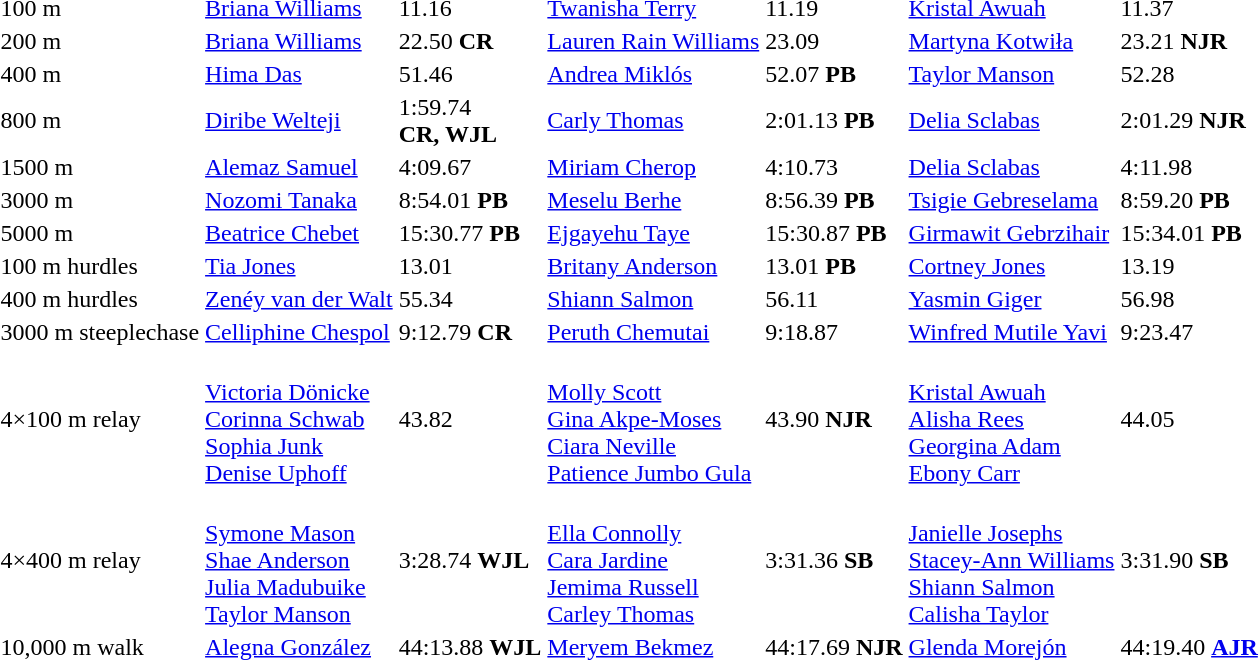<table>
<tr>
<td>100 m<br></td>
<td><a href='#'>Briana Williams</a><br></td>
<td>11.16</td>
<td><a href='#'>Twanisha Terry</a><br></td>
<td>11.19</td>
<td><a href='#'>Kristal Awuah</a><br></td>
<td>11.37</td>
</tr>
<tr>
<td>200 m<br></td>
<td><a href='#'>Briana Williams</a><br></td>
<td>22.50 <strong>CR</strong></td>
<td><a href='#'>Lauren Rain Williams</a><br></td>
<td>23.09</td>
<td><a href='#'>Martyna Kotwiła</a><br></td>
<td>23.21 <strong>NJR</strong></td>
</tr>
<tr>
<td>400 m<br></td>
<td><a href='#'>Hima Das</a><br></td>
<td>51.46</td>
<td><a href='#'>Andrea Miklós</a><br></td>
<td>52.07 <strong>PB</strong></td>
<td><a href='#'>Taylor Manson</a><br></td>
<td>52.28</td>
</tr>
<tr>
<td>800 m<br></td>
<td><a href='#'>Diribe Welteji</a><br></td>
<td>1:59.74<br><strong>CR, WJL</strong></td>
<td><a href='#'>Carly Thomas</a><br></td>
<td>2:01.13 <strong>PB</strong></td>
<td><a href='#'>Delia Sclabas</a><br></td>
<td>2:01.29 <strong>NJR</strong></td>
</tr>
<tr>
<td>1500 m<br></td>
<td><a href='#'>Alemaz Samuel</a><br></td>
<td>4:09.67</td>
<td><a href='#'>Miriam Cherop</a><br></td>
<td>4:10.73</td>
<td><a href='#'>Delia Sclabas</a><br></td>
<td>4:11.98</td>
</tr>
<tr>
<td>3000 m<br></td>
<td><a href='#'>Nozomi Tanaka</a><br></td>
<td>8:54.01 <strong>PB</strong></td>
<td><a href='#'>Meselu Berhe</a><br></td>
<td>8:56.39 <strong>PB</strong></td>
<td><a href='#'>Tsigie Gebreselama</a><br></td>
<td>8:59.20 <strong>PB</strong></td>
</tr>
<tr>
<td>5000 m<br></td>
<td><a href='#'>Beatrice Chebet</a><br></td>
<td>15:30.77 <strong>PB</strong></td>
<td><a href='#'>Ejgayehu Taye</a><br></td>
<td>15:30.87 <strong>PB</strong></td>
<td><a href='#'>Girmawit Gebrzihair</a><br></td>
<td>15:34.01 <strong>PB</strong></td>
</tr>
<tr>
<td>100 m hurdles<br></td>
<td><a href='#'>Tia Jones</a><br></td>
<td>13.01</td>
<td><a href='#'>Britany Anderson</a><br></td>
<td>13.01 <strong>PB</strong></td>
<td><a href='#'>Cortney Jones</a><br></td>
<td>13.19</td>
</tr>
<tr>
<td>400 m hurdles<br></td>
<td><a href='#'>Zenéy van der Walt</a><br></td>
<td>55.34</td>
<td><a href='#'>Shiann Salmon</a><br></td>
<td>56.11</td>
<td><a href='#'>Yasmin Giger</a><br></td>
<td>56.98</td>
</tr>
<tr>
<td>3000 m steeplechase<br></td>
<td><a href='#'>Celliphine Chespol</a><br></td>
<td>9:12.79 <strong>CR</strong></td>
<td><a href='#'>Peruth Chemutai</a><br></td>
<td>9:18.87</td>
<td><a href='#'>Winfred Mutile Yavi</a><br></td>
<td>9:23.47</td>
</tr>
<tr>
<td>4×100 m relay<br></td>
<td><br><a href='#'>Victoria Dönicke</a><br><a href='#'>Corinna Schwab</a><br><a href='#'>Sophia Junk</a><br><a href='#'>Denise Uphoff</a></td>
<td>43.82</td>
<td><br><a href='#'>Molly Scott</a><br><a href='#'>Gina Akpe-Moses</a><br><a href='#'>Ciara Neville</a><br><a href='#'>Patience Jumbo Gula</a></td>
<td>43.90 <strong>NJR</strong></td>
<td><br><a href='#'>Kristal Awuah</a><br><a href='#'>Alisha Rees</a><br><a href='#'>Georgina Adam</a><br><a href='#'>Ebony Carr</a></td>
<td>44.05</td>
</tr>
<tr>
<td>4×400 m relay<br></td>
<td><br><a href='#'>Symone Mason</a><br><a href='#'>Shae Anderson</a><br><a href='#'>Julia Madubuike</a><br><a href='#'>Taylor Manson</a></td>
<td>3:28.74 <strong>WJL</strong></td>
<td><br><a href='#'>Ella Connolly</a><br><a href='#'>Cara Jardine</a><br><a href='#'>Jemima Russell</a><br><a href='#'>Carley Thomas</a></td>
<td>3:31.36 <strong>SB</strong></td>
<td><br><a href='#'>Janielle Josephs</a><br><a href='#'>Stacey-Ann Williams</a><br><a href='#'>Shiann Salmon</a><br><a href='#'>Calisha Taylor</a></td>
<td>3:31.90 <strong>SB</strong></td>
</tr>
<tr>
<td>10,000 m walk<br></td>
<td><a href='#'>Alegna González</a><br></td>
<td>44:13.88 <strong>WJL</strong></td>
<td><a href='#'>Meryem Bekmez</a><br></td>
<td>44:17.69 <strong>NJR</strong></td>
<td><a href='#'>Glenda Morejón</a><br></td>
<td>44:19.40 <strong><a href='#'>AJR</a></strong></td>
</tr>
</table>
